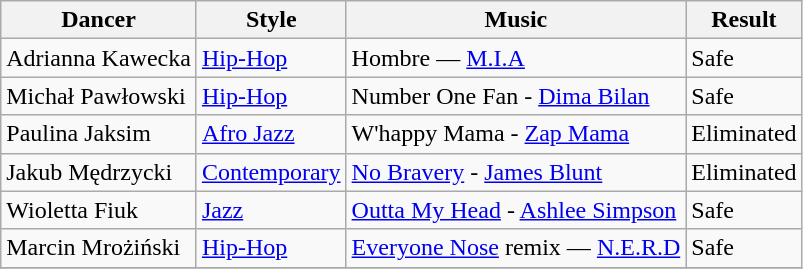<table class="wikitable">
<tr>
<th>Dancer</th>
<th>Style</th>
<th>Music</th>
<th>Result</th>
</tr>
<tr>
<td>Adrianna Kawecka</td>
<td><a href='#'>Hip-Hop</a></td>
<td>Hombre — <a href='#'>M.I.A</a></td>
<td>Safe</td>
</tr>
<tr>
<td>Michał Pawłowski</td>
<td><a href='#'>Hip-Hop</a></td>
<td>Number One Fan - <a href='#'>Dima Bilan</a></td>
<td>Safe</td>
</tr>
<tr>
<td>Paulina Jaksim</td>
<td><a href='#'>Afro Jazz</a></td>
<td>W'happy Mama - <a href='#'>Zap Mama</a></td>
<td>Eliminated</td>
</tr>
<tr>
<td>Jakub Mędrzycki</td>
<td><a href='#'>Contemporary</a></td>
<td><a href='#'>No Bravery</a> - <a href='#'>James Blunt</a></td>
<td>Eliminated</td>
</tr>
<tr>
<td>Wioletta Fiuk</td>
<td><a href='#'>Jazz</a></td>
<td><a href='#'>Outta My Head</a> - <a href='#'>Ashlee Simpson</a></td>
<td>Safe</td>
</tr>
<tr>
<td>Marcin Mrożiński</td>
<td><a href='#'>Hip-Hop</a></td>
<td><a href='#'>Everyone Nose</a> remix — <a href='#'>N.E.R.D</a></td>
<td>Safe</td>
</tr>
<tr>
</tr>
</table>
